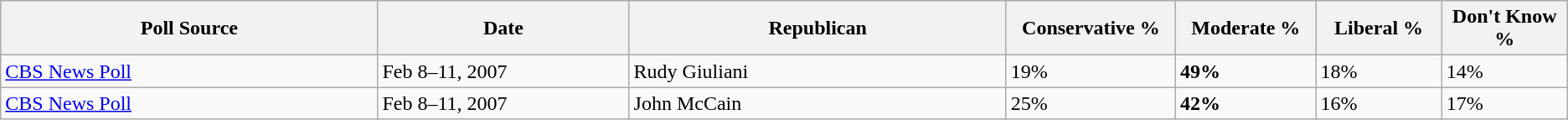<table class="wikitable sortable">
<tr>
<th width="15%">Poll Source</th>
<th width="10%">Date</th>
<th width="15%">Republican</th>
<th width="5%">Conservative %</th>
<th width="5%">Moderate %</th>
<th width="5%">Liberal %</th>
<th width="5%">Don't Know %</th>
</tr>
<tr>
<td><a href='#'>CBS News Poll</a></td>
<td>Feb 8–11, 2007</td>
<td>Rudy Giuliani</td>
<td>19%</td>
<td><strong>49%</strong></td>
<td>18%</td>
<td>14%</td>
</tr>
<tr>
<td><a href='#'>CBS News Poll</a></td>
<td>Feb 8–11, 2007</td>
<td>John McCain</td>
<td>25%</td>
<td><strong>42%</strong></td>
<td>16%</td>
<td>17%</td>
</tr>
</table>
